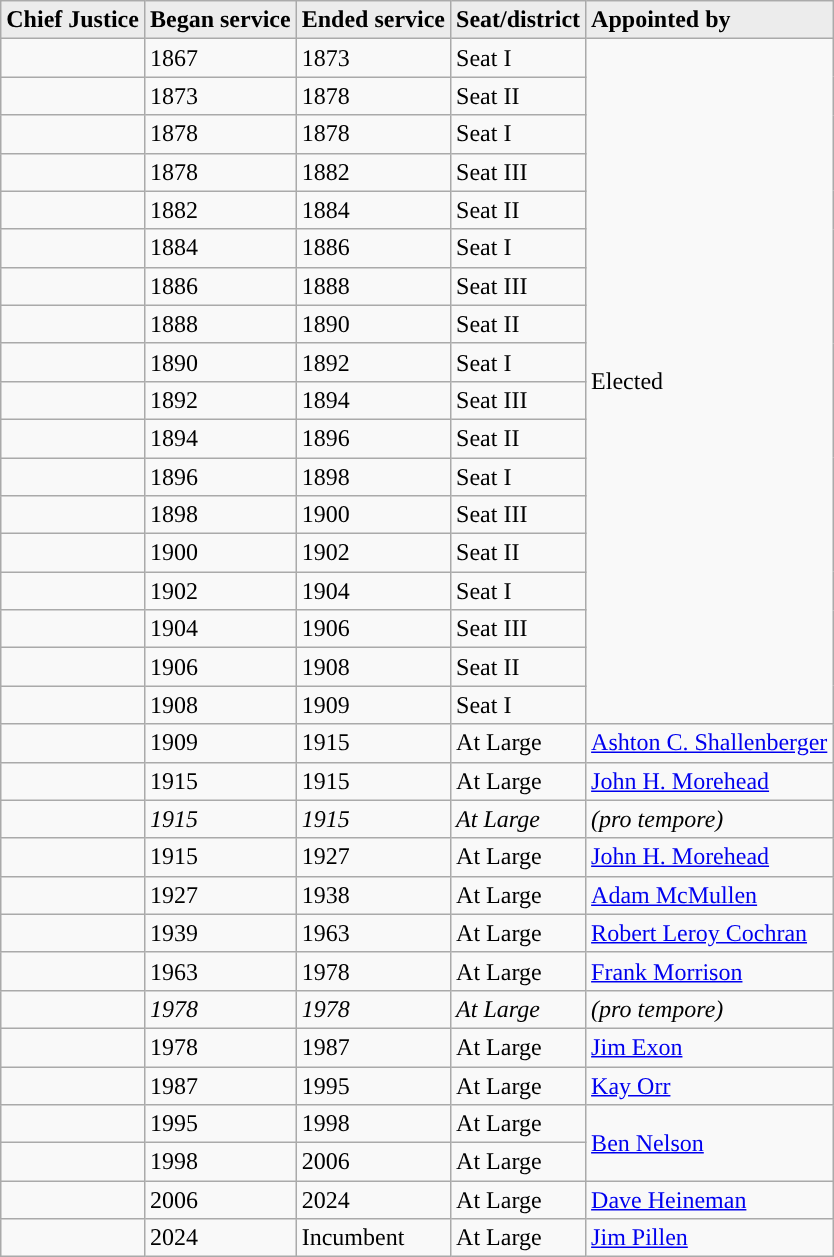<table class="sortable wikitable">
<tr bgcolor="#ececec">
<td><strong>Chief Justice</strong></td>
<td><strong>Began service</strong></td>
<td><strong>Ended service</strong></td>
<td><strong>Seat/district</strong></td>
<td><strong>Appointed by</strong></td>
</tr>
<tr>
<td></td>
<td>1867</td>
<td>1873</td>
<td>Seat I</td>
<td rowspan="18">Elected</td>
</tr>
<tr>
<td></td>
<td>1873</td>
<td>1878</td>
<td>Seat II</td>
</tr>
<tr>
<td></td>
<td>1878</td>
<td>1878</td>
<td>Seat I</td>
</tr>
<tr>
<td></td>
<td>1878</td>
<td>1882</td>
<td>Seat III</td>
</tr>
<tr>
<td></td>
<td>1882</td>
<td>1884</td>
<td>Seat II</td>
</tr>
<tr>
<td></td>
<td>1884</td>
<td>1886</td>
<td>Seat I</td>
</tr>
<tr>
<td></td>
<td>1886</td>
<td>1888</td>
<td>Seat III</td>
</tr>
<tr>
<td></td>
<td>1888</td>
<td>1890</td>
<td>Seat II</td>
</tr>
<tr>
<td></td>
<td>1890</td>
<td>1892</td>
<td>Seat I</td>
</tr>
<tr>
<td></td>
<td>1892</td>
<td>1894</td>
<td>Seat III</td>
</tr>
<tr>
<td></td>
<td>1894</td>
<td>1896</td>
<td>Seat II</td>
</tr>
<tr>
<td></td>
<td>1896</td>
<td>1898</td>
<td>Seat I</td>
</tr>
<tr>
<td></td>
<td>1898</td>
<td>1900</td>
<td>Seat III</td>
</tr>
<tr>
<td></td>
<td>1900</td>
<td>1902</td>
<td>Seat II</td>
</tr>
<tr>
<td></td>
<td>1902</td>
<td>1904</td>
<td>Seat I</td>
</tr>
<tr>
<td></td>
<td>1904</td>
<td>1906</td>
<td>Seat III</td>
</tr>
<tr>
<td></td>
<td>1906</td>
<td>1908</td>
<td>Seat II</td>
</tr>
<tr>
<td></td>
<td>1908</td>
<td>1909</td>
<td>Seat I</td>
</tr>
<tr>
<td></td>
<td>1909</td>
<td>1915</td>
<td>At Large</td>
<td><a href='#'>Ashton C. Shallenberger</a></td>
</tr>
<tr>
<td></td>
<td>1915</td>
<td>1915</td>
<td>At Large</td>
<td><a href='#'>John H. Morehead</a></td>
</tr>
<tr>
<td><em></em></td>
<td><em>1915</em></td>
<td><em>1915</em></td>
<td><em>At Large</em></td>
<td><em>(pro tempore)</em></td>
</tr>
<tr>
<td></td>
<td>1915</td>
<td>1927</td>
<td>At Large</td>
<td><a href='#'>John H. Morehead</a></td>
</tr>
<tr>
<td></td>
<td>1927</td>
<td>1938</td>
<td>At Large</td>
<td><a href='#'>Adam McMullen</a></td>
</tr>
<tr>
<td></td>
<td>1939</td>
<td>1963</td>
<td>At Large</td>
<td><a href='#'>Robert Leroy Cochran</a></td>
</tr>
<tr>
<td></td>
<td>1963</td>
<td>1978</td>
<td>At Large</td>
<td><a href='#'>Frank Morrison</a></td>
</tr>
<tr>
<td><em></em></td>
<td><em>1978</em></td>
<td><em>1978</em></td>
<td><em>At Large</em></td>
<td><em>(pro tempore)</em></td>
</tr>
<tr>
<td></td>
<td>1978</td>
<td>1987</td>
<td>At Large</td>
<td><a href='#'>Jim Exon</a></td>
</tr>
<tr>
<td></td>
<td>1987</td>
<td>1995</td>
<td>At Large</td>
<td><a href='#'>Kay Orr</a></td>
</tr>
<tr>
<td></td>
<td>1995</td>
<td>1998</td>
<td>At Large</td>
<td rowspan="2'"><a href='#'>Ben Nelson</a></td>
</tr>
<tr>
<td></td>
<td>1998</td>
<td>2006</td>
<td>At Large</td>
</tr>
<tr>
<td></td>
<td>2006</td>
<td>2024</td>
<td>At Large</td>
<td><a href='#'>Dave Heineman</a></td>
</tr>
<tr>
<td></td>
<td>2024</td>
<td>Incumbent</td>
<td>At Large</td>
<td><a href='#'>Jim Pillen</a></td>
</tr>
</table>
